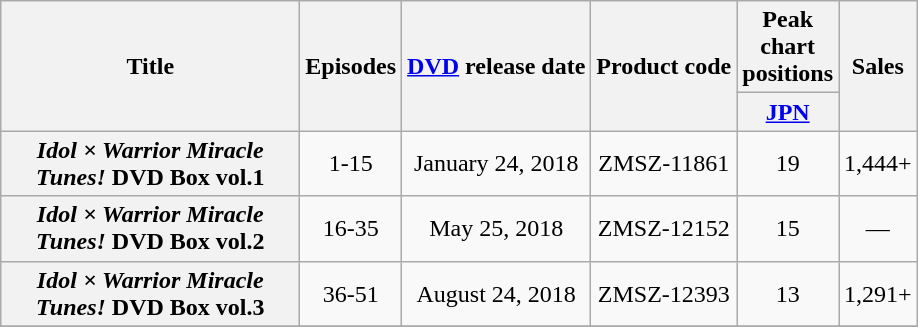<table class="wikitable plainrowheaders" style="text-align:center;">
<tr>
<th rowspan="2" style="width:12em;">Title</th>
<th rowspan="2">Episodes</th>
<th rowspan="2"><a href='#'>DVD</a> release date</th>
<th rowspan="2">Product code</th>
<th colspan="1">Peak chart positions</th>
<th rowspan="2">Sales</th>
</tr>
<tr>
<th width="30"><a href='#'>JPN</a></th>
</tr>
<tr>
<th scope="row"><em>Idol × Warrior Miracle Tunes!</em> DVD Box vol.1</th>
<td>1-15</td>
<td>January 24, 2018</td>
<td>ZMSZ-11861</td>
<td>19</td>
<td>1,444+</td>
</tr>
<tr>
<th scope="row"><em>Idol × Warrior Miracle Tunes!</em> DVD Box vol.2</th>
<td>16-35</td>
<td>May 25, 2018</td>
<td>ZMSZ-12152</td>
<td>15</td>
<td>—</td>
</tr>
<tr>
<th scope="row"><em>Idol × Warrior Miracle Tunes!</em> DVD Box vol.3</th>
<td>36-51</td>
<td>August 24, 2018</td>
<td>ZMSZ-12393</td>
<td>13</td>
<td>1,291+</td>
</tr>
<tr>
</tr>
</table>
